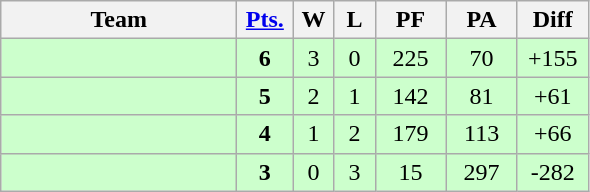<table class=wikitable>
<tr align=center>
<th width=150px>Team</th>
<th width=30px><a href='#'>Pts.</a></th>
<th width=20px>W</th>
<th width=20px>L</th>
<th width=40px>PF</th>
<th width=40px>PA</th>
<th width=40px>Diff</th>
</tr>
<tr align=center bgcolor="#ccffcc">
<td align=left></td>
<td><strong>6</strong></td>
<td>3</td>
<td>0</td>
<td>225</td>
<td>70</td>
<td>+155</td>
</tr>
<tr align=center bgcolor="#ccffcc">
<td align=left></td>
<td><strong>5</strong></td>
<td>2</td>
<td>1</td>
<td>142</td>
<td>81</td>
<td>+61</td>
</tr>
<tr align=center bgcolor="#ccffcc">
<td align=left></td>
<td><strong>4</strong></td>
<td>1</td>
<td>2</td>
<td>179</td>
<td>113</td>
<td>+66</td>
</tr>
<tr align=center bgcolor="#ccffcc">
<td align=left></td>
<td><strong>3</strong></td>
<td>0</td>
<td>3</td>
<td>15</td>
<td>297</td>
<td>-282</td>
</tr>
</table>
